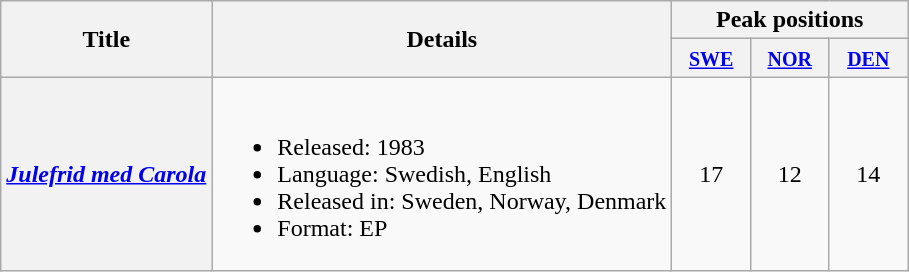<table class="wikitable plainrowheaders">
<tr>
<th scope="col" rowspan="2">Title</th>
<th scope="col" rowspan="2">Details</th>
<th scope="col" colspan="3">Peak positions</th>
</tr>
<tr>
<th width="45"><small><a href='#'>SWE</a></small><br></th>
<th width="45"><small><a href='#'>NOR</a></small><br></th>
<th width="45"><small><a href='#'>DEN</a></small><br></th>
</tr>
<tr>
<th scope="row"><em><a href='#'>Julefrid med Carola</a></em></th>
<td><br><ul><li>Released: 1983</li><li>Language: Swedish, English</li><li>Released in: Sweden, Norway, Denmark</li><li>Format: EP</li></ul></td>
<td align="center">17<br></td>
<td align="center">12</td>
<td align="center">14</td>
</tr>
</table>
